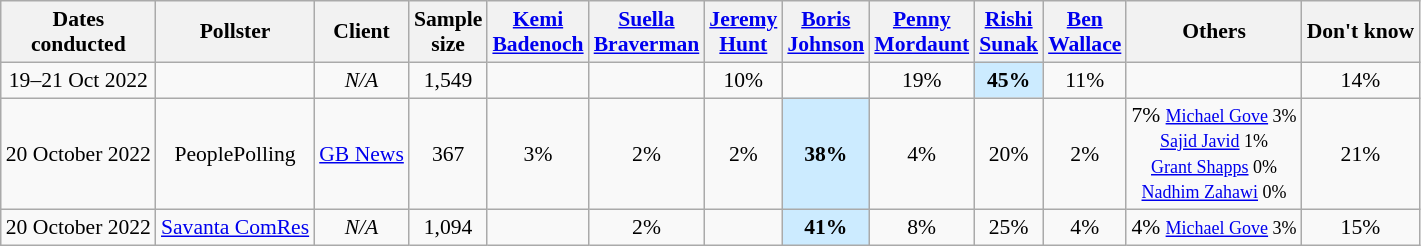<table class="wikitable" style="font-size:90%;text-align:center">
<tr>
<th>Dates<br>conducted</th>
<th>Pollster</th>
<th>Client</th>
<th>Sample<br>size</th>
<th><a href='#'>Kemi<br>Badenoch</a></th>
<th><a href='#'>Suella<br>Braverman</a></th>
<th><a href='#'>Jeremy<br>Hunt</a></th>
<th><a href='#'>Boris<br>Johnson</a></th>
<th><a href='#'>Penny<br>Mordaunt</a></th>
<th><a href='#'>Rishi<br>Sunak</a></th>
<th><a href='#'>Ben<br>Wallace</a></th>
<th>Others</th>
<th>Don't know</th>
</tr>
<tr>
<td>19–21 Oct 2022</td>
<td></td>
<td><em>N/A</em></td>
<td>1,549</td>
<td></td>
<td></td>
<td>10%</td>
<td></td>
<td>19%</td>
<td style = "background:#CCEBFF;color:black"><strong>45%</strong></td>
<td>11%</td>
<td></td>
<td>14%</td>
</tr>
<tr>
<td>20 October 2022</td>
<td>PeoplePolling</td>
<td><a href='#'>GB News</a></td>
<td>367</td>
<td>3%</td>
<td>2%</td>
<td>2%</td>
<td style = "background:#CCEBFF;color:black"><strong>38%</strong></td>
<td>4%</td>
<td>20%</td>
<td>2%</td>
<td>7% <small><a href='#'>Michael Gove</a> 3%<br><a href='#'>Sajid Javid</a> 1%<br><a href='#'>Grant Shapps</a> 0%<br><a href='#'>Nadhim Zahawi</a> 0%</small></td>
<td>21%</td>
</tr>
<tr>
<td>20 October 2022</td>
<td><a href='#'>Savanta ComRes</a></td>
<td><em>N/A</em></td>
<td>1,094</td>
<td></td>
<td>2%</td>
<td></td>
<td style = "background:#CCEBFF;color:black"><strong>41%</strong></td>
<td>8%</td>
<td>25%</td>
<td>4%</td>
<td>4% <small><a href='#'>Michael Gove</a> 3%</small></td>
<td>15%</td>
</tr>
</table>
